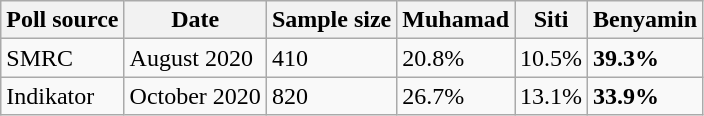<table class="wikitable sortable">
<tr>
<th>Poll source</th>
<th>Date</th>
<th>Sample size</th>
<th>Muhamad</th>
<th>Siti</th>
<th>Benyamin</th>
</tr>
<tr>
<td>SMRC</td>
<td>August 2020</td>
<td>410</td>
<td>20.8%</td>
<td>10.5%</td>
<td><strong>39.3%</strong></td>
</tr>
<tr>
<td>Indikator</td>
<td>October 2020</td>
<td>820</td>
<td>26.7%</td>
<td>13.1%</td>
<td><strong>33.9%</strong></td>
</tr>
</table>
